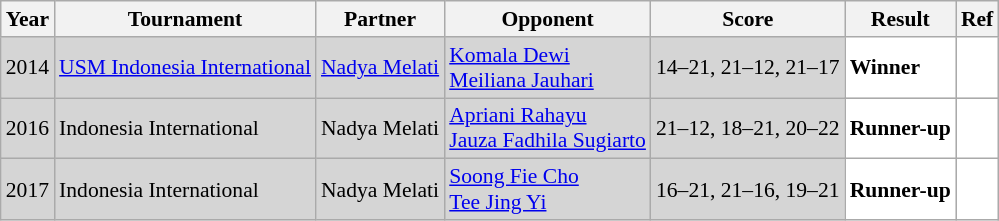<table class="sortable wikitable" style="font-size: 90%;">
<tr>
<th>Year</th>
<th>Tournament</th>
<th>Partner</th>
<th>Opponent</th>
<th>Score</th>
<th>Result</th>
<th>Ref</th>
</tr>
<tr style="background:#D5D5D5">
<td align="center">2014</td>
<td align="left"><a href='#'>USM Indonesia International</a></td>
<td align="left"> <a href='#'>Nadya Melati</a></td>
<td align="left"> <a href='#'>Komala Dewi</a><br> <a href='#'>Meiliana Jauhari</a></td>
<td align="left">14–21, 21–12, 21–17</td>
<td style="text-align:left; background:white"> <strong>Winner</strong></td>
<td style="text-align:center; background:white"></td>
</tr>
<tr style="background:#D5D5D5">
<td align="center">2016</td>
<td align="left">Indonesia International</td>
<td align="left"> Nadya Melati</td>
<td align="left"> <a href='#'>Apriani Rahayu</a><br> <a href='#'>Jauza Fadhila Sugiarto</a></td>
<td align="left">21–12, 18–21, 20–22</td>
<td style="text-align:left; background:white"> <strong>Runner-up</strong></td>
<td style="text-align:center; background:white"></td>
</tr>
<tr style="background:#D5D5D5">
<td align="center">2017</td>
<td align="left">Indonesia International</td>
<td align="left"> Nadya Melati</td>
<td align="left"> <a href='#'>Soong Fie Cho</a><br> <a href='#'>Tee Jing Yi</a></td>
<td align="left">16–21, 21–16, 19–21</td>
<td style="text-align:left; background:white"> <strong>Runner-up</strong></td>
<td style="text-align:center; background:white"></td>
</tr>
</table>
